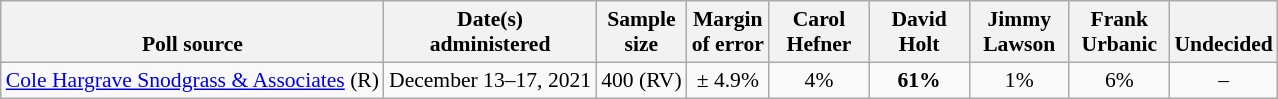<table class="wikitable" style="font-size:90%;text-align:center;">
<tr valign=bottom>
<th>Poll source</th>
<th>Date(s)<br>administered</th>
<th>Sample<br>size</th>
<th>Margin<br>of error</th>
<th style="width:60px;">Carol<br>Hefner</th>
<th style="width:60px;">David<br>Holt</th>
<th style="width:60px;">Jimmy<br>Lawson</th>
<th style="width:60px;">Frank<br>Urbanic</th>
<th>Undecided</th>
</tr>
<tr>
<td style="text-align:left;"><a href='#'>Cole Hargrave Snodgrass & Associates</a> (R)</td>
<td>December 13–17, 2021</td>
<td>400 (RV)</td>
<td>± 4.9%</td>
<td>4%</td>
<td><strong>61%</strong></td>
<td>1%</td>
<td>6%</td>
<td>–</td>
</tr>
</table>
